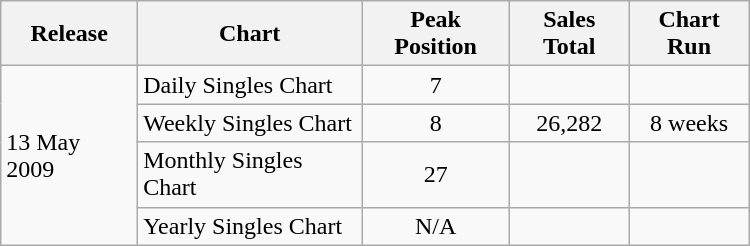<table class="wikitable" width="500px">
<tr>
<th>Release</th>
<th>Chart</th>
<th>Peak Position</th>
<th>Sales Total</th>
<th>Chart Run</th>
</tr>
<tr>
<td rowspan="4">13 May 2009</td>
<td>Daily Singles Chart</td>
<td align="center">7</td>
<td></td>
<td></td>
</tr>
<tr>
<td>Weekly Singles Chart</td>
<td align="center">8</td>
<td align="center">26,282</td>
<td align="center">8 weeks</td>
</tr>
<tr>
<td>Monthly Singles Chart</td>
<td align="center">27</td>
<td></td>
<td></td>
</tr>
<tr>
<td>Yearly Singles Chart</td>
<td align="center">N/A</td>
<td></td>
<td></td>
</tr>
</table>
